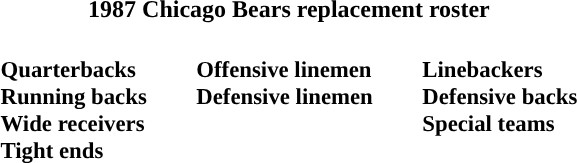<table class="toccolours" style="text-align:left">
<tr>
<th colspan="7" style="text-align:center; "><strong>1987 Chicago Bears replacement roster</strong></th>
</tr>
<tr>
<td style="font-size:95%" valign="top"><br><strong>Quarterbacks</strong>


<br><strong>Running backs</strong>






<br><strong>Wide receivers</strong>






<br><strong>Tight ends</strong>


</td>
<td style="width:25px"></td>
<td style="font-size:95%" valign="top"><br><strong>Offensive linemen</strong>








<br><strong>Defensive linemen</strong>







</td>
<td style="width: 25px"></td>
<td style="font-size:95%" valign="top"><br><strong>Linebackers</strong>







<br><strong>Defensive backs</strong>









<br><strong>Special teams</strong>



</td>
</tr>
</table>
